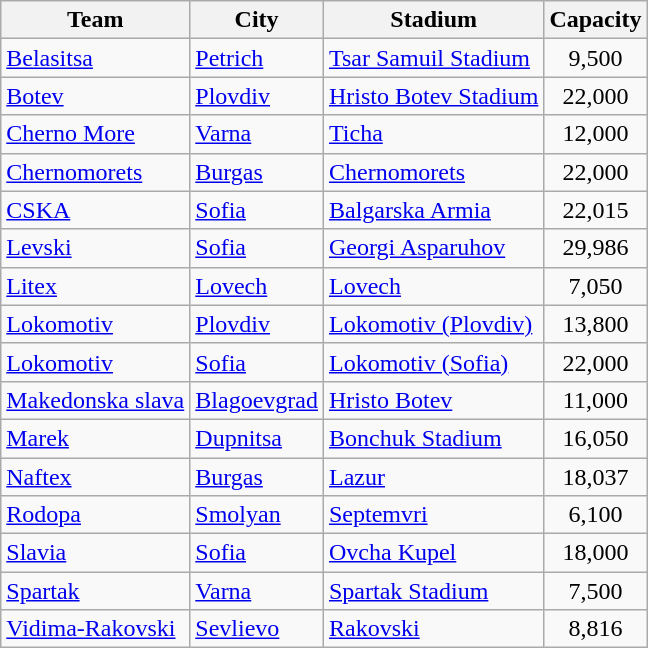<table class="wikitable sortable" style="text-align: left;">
<tr>
<th>Team</th>
<th>City</th>
<th>Stadium</th>
<th>Capacity</th>
</tr>
<tr>
<td><a href='#'>Belasitsa</a></td>
<td><a href='#'>Petrich</a></td>
<td><a href='#'>Tsar Samuil Stadium</a></td>
<td align="center">9,500</td>
</tr>
<tr>
<td><a href='#'>Botev</a></td>
<td><a href='#'>Plovdiv</a></td>
<td><a href='#'>Hristo Botev Stadium</a></td>
<td align="center">22,000</td>
</tr>
<tr>
<td><a href='#'>Cherno More</a></td>
<td><a href='#'>Varna</a></td>
<td><a href='#'>Ticha</a></td>
<td align="center">12,000</td>
</tr>
<tr>
<td><a href='#'>Chernomorets</a></td>
<td><a href='#'>Burgas</a></td>
<td><a href='#'>Chernomorets</a></td>
<td align="center">22,000</td>
</tr>
<tr>
<td><a href='#'>CSKA</a></td>
<td><a href='#'>Sofia</a></td>
<td><a href='#'>Balgarska Armia</a></td>
<td align="center">22,015</td>
</tr>
<tr>
<td><a href='#'>Levski</a></td>
<td><a href='#'>Sofia</a></td>
<td><a href='#'>Georgi Asparuhov</a></td>
<td align="center">29,986</td>
</tr>
<tr>
<td><a href='#'>Litex</a></td>
<td><a href='#'>Lovech</a></td>
<td><a href='#'>Lovech</a></td>
<td align="center">7,050</td>
</tr>
<tr>
<td><a href='#'>Lokomotiv</a></td>
<td><a href='#'>Plovdiv</a></td>
<td><a href='#'>Lokomotiv (Plovdiv)</a></td>
<td align="center">13,800</td>
</tr>
<tr>
<td><a href='#'>Lokomotiv</a></td>
<td><a href='#'>Sofia</a></td>
<td><a href='#'>Lokomotiv (Sofia)</a></td>
<td align="center">22,000</td>
</tr>
<tr>
<td><a href='#'>Makedonska slava</a></td>
<td><a href='#'>Blagoevgrad</a></td>
<td><a href='#'>Hristo Botev</a></td>
<td align="center">11,000</td>
</tr>
<tr>
<td><a href='#'>Marek</a></td>
<td><a href='#'>Dupnitsa</a></td>
<td><a href='#'>Bonchuk Stadium</a></td>
<td align="center">16,050</td>
</tr>
<tr>
<td><a href='#'>Naftex</a></td>
<td><a href='#'>Burgas</a></td>
<td><a href='#'>Lazur</a></td>
<td align="center">18,037</td>
</tr>
<tr>
<td><a href='#'>Rodopa</a></td>
<td><a href='#'>Smolyan</a></td>
<td><a href='#'>Septemvri</a></td>
<td align="center">6,100</td>
</tr>
<tr>
<td><a href='#'>Slavia</a></td>
<td><a href='#'>Sofia</a></td>
<td><a href='#'>Ovcha Kupel</a></td>
<td align="center">18,000</td>
</tr>
<tr>
<td><a href='#'>Spartak</a></td>
<td><a href='#'>Varna</a></td>
<td><a href='#'>Spartak Stadium</a></td>
<td align="center">7,500</td>
</tr>
<tr>
<td><a href='#'>Vidima-Rakovski</a></td>
<td><a href='#'>Sevlievo</a></td>
<td><a href='#'>Rakovski</a></td>
<td align="center">8,816</td>
</tr>
</table>
